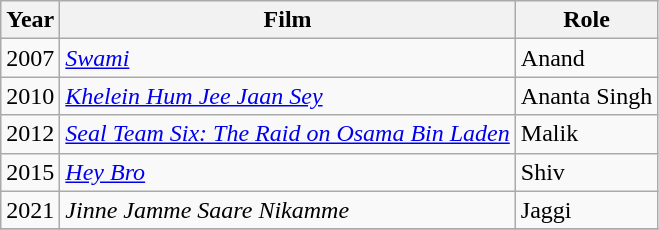<table class="wikitable sortable">
<tr>
<th>Year</th>
<th>Film</th>
<th>Role</th>
</tr>
<tr>
<td>2007</td>
<td><em><a href='#'>Swami</a></em></td>
<td>Anand</td>
</tr>
<tr>
<td>2010</td>
<td><em><a href='#'>Khelein Hum Jee Jaan Sey</a></em></td>
<td>Ananta Singh</td>
</tr>
<tr>
<td>2012</td>
<td><em><a href='#'>Seal Team Six: The Raid on Osama Bin Laden</a></em></td>
<td>Malik</td>
</tr>
<tr>
<td>2015</td>
<td><em><a href='#'>Hey Bro</a></em></td>
<td>Shiv</td>
</tr>
<tr>
<td>2021</td>
<td><em>Jinne Jamme Saare Nikamme</em></td>
<td>Jaggi</td>
</tr>
<tr>
</tr>
</table>
